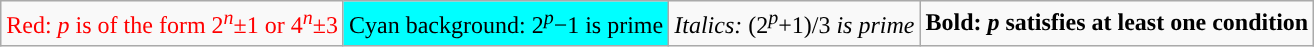<table class="wikitable" style="padding-left:1em;">
<tr>
<td style="color:#ff0000;">Red: <em>p</em> is of the form 2<sup><em>n</em></sup>±1 or 4<sup><em>n</em></sup>±3</td>
<td style="background:#00ffff">Cyan background: 2<sup><em>p</em></sup>−1 is prime</td>
<td><em>Italics:</em> (2<sup><em>p</em></sup>+1)/3 <em>is prime</em></td>
<td><strong>Bold: <em>p</em> satisfies at least one condition</strong></td>
</tr>
</table>
